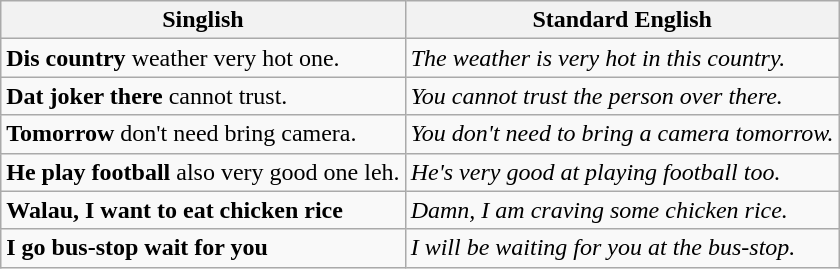<table class="wikitable">
<tr>
<th>Singlish</th>
<th>Standard English</th>
</tr>
<tr>
<td><strong>Dis country</strong> weather very hot one.</td>
<td><em>The weather is very hot in this country.</em></td>
</tr>
<tr>
<td><strong>Dat joker there</strong> cannot trust.</td>
<td><em>You cannot trust the person over there.</em></td>
</tr>
<tr>
<td><strong>Tomorrow</strong> don't need bring camera.</td>
<td><em>You don't need to bring a camera tomorrow.</em></td>
</tr>
<tr>
<td><strong>He play football</strong> also very good one leh.</td>
<td><em>He's very good at playing football too.</em></td>
</tr>
<tr>
<td><strong>Walau, I want to eat chicken rice</strong></td>
<td><em>Damn, I am craving some chicken rice.</em></td>
</tr>
<tr>
<td><strong>I go bus-stop wait for you</strong></td>
<td><em>I will be waiting for you at the bus-stop.</em></td>
</tr>
</table>
